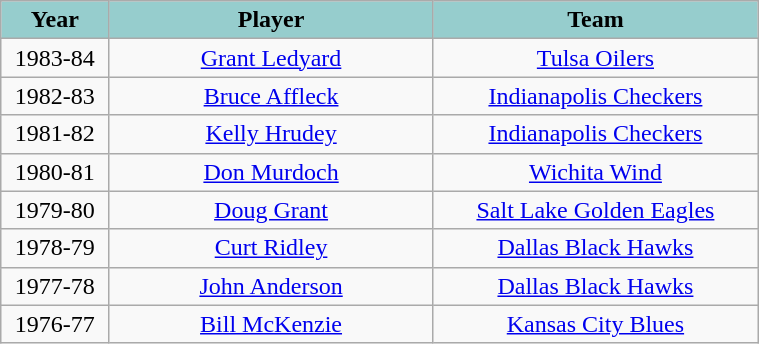<table class="wikitable" style="width:40%; text-align:center;">
<tr>
<th style="width:10%; background:#96CDCD;">Year</th>
<th style="width:30%; background:#96CDCD;">Player</th>
<th style="width:30%; background:#96CDCD;">Team</th>
</tr>
<tr>
<td>1983-84</td>
<td><a href='#'>Grant Ledyard</a></td>
<td><a href='#'>Tulsa Oilers</a></td>
</tr>
<tr>
<td>1982-83</td>
<td><a href='#'>Bruce Affleck</a></td>
<td><a href='#'>Indianapolis Checkers</a></td>
</tr>
<tr>
<td>1981-82</td>
<td><a href='#'>Kelly Hrudey</a></td>
<td><a href='#'>Indianapolis Checkers</a></td>
</tr>
<tr>
<td>1980-81</td>
<td><a href='#'>Don Murdoch</a></td>
<td><a href='#'>Wichita Wind</a></td>
</tr>
<tr>
<td>1979-80</td>
<td><a href='#'>Doug Grant</a></td>
<td><a href='#'>Salt Lake Golden Eagles</a></td>
</tr>
<tr>
<td>1978-79</td>
<td><a href='#'>Curt Ridley</a></td>
<td><a href='#'>Dallas Black Hawks</a></td>
</tr>
<tr>
<td>1977-78</td>
<td><a href='#'>John Anderson</a></td>
<td><a href='#'>Dallas Black Hawks</a></td>
</tr>
<tr>
<td>1976-77</td>
<td><a href='#'>Bill McKenzie</a></td>
<td><a href='#'>Kansas City Blues</a></td>
</tr>
</table>
